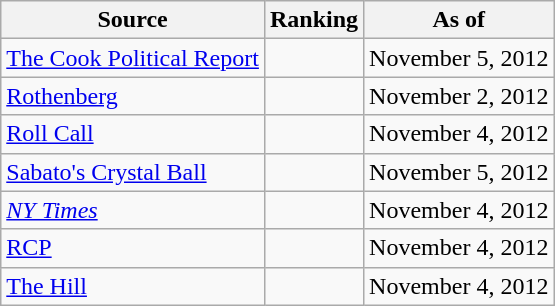<table class="wikitable" style="text-align:center">
<tr>
<th>Source</th>
<th>Ranking</th>
<th>As of</th>
</tr>
<tr>
<td align=left><a href='#'>The Cook Political Report</a></td>
<td></td>
<td>November 5, 2012</td>
</tr>
<tr>
<td align=left><a href='#'>Rothenberg</a></td>
<td></td>
<td>November 2, 2012</td>
</tr>
<tr>
<td align=left><a href='#'>Roll Call</a></td>
<td></td>
<td>November 4, 2012</td>
</tr>
<tr>
<td align=left><a href='#'>Sabato's Crystal Ball</a></td>
<td></td>
<td>November 5, 2012</td>
</tr>
<tr>
<td align=left><a href='#'><em>NY Times</em></a></td>
<td></td>
<td>November 4, 2012</td>
</tr>
<tr>
<td align="left"><a href='#'>RCP</a></td>
<td></td>
<td>November 4, 2012</td>
</tr>
<tr>
<td align=left><a href='#'>The Hill</a></td>
<td></td>
<td>November 4, 2012</td>
</tr>
</table>
